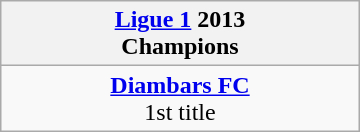<table class="wikitable" style="margin: 0 auto; width: 240px;">
<tr>
<th><a href='#'>Ligue 1</a> 2013<br>Champions</th>
</tr>
<tr>
<td align=center><strong><a href='#'>Diambars FC</a></strong><br>1st title</td>
</tr>
</table>
